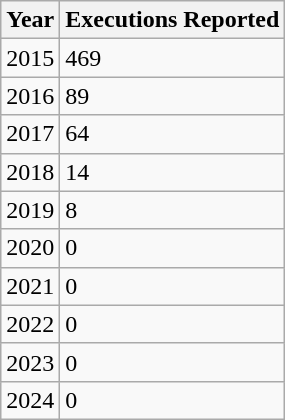<table class="wikitable sortable">
<tr>
<th>Year</th>
<th>Executions Reported</th>
</tr>
<tr>
<td>2015</td>
<td>469</td>
</tr>
<tr>
<td>2016</td>
<td>89</td>
</tr>
<tr>
<td>2017</td>
<td>64</td>
</tr>
<tr>
<td>2018</td>
<td>14</td>
</tr>
<tr>
<td>2019</td>
<td>8</td>
</tr>
<tr>
<td>2020</td>
<td>0</td>
</tr>
<tr>
<td>2021</td>
<td>0</td>
</tr>
<tr>
<td>2022</td>
<td>0</td>
</tr>
<tr>
<td>2023</td>
<td>0</td>
</tr>
<tr>
<td>2024</td>
<td>0</td>
</tr>
</table>
